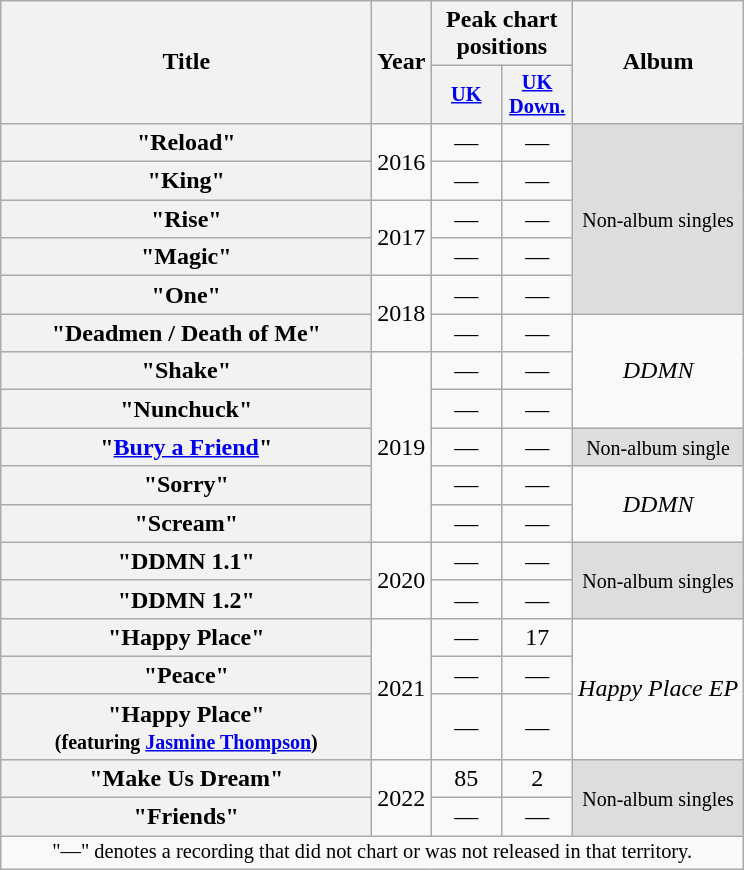<table class="wikitable plainrowheaders" style="text-align:center;">
<tr>
<th scope="col" rowspan="2" style="width:15em;">Title</th>
<th scope="col" rowspan="2" style="width:1em;">Year</th>
<th colspan="2" scope="col">Peak chart positions</th>
<th rowspan="2" scope="col">Album</th>
</tr>
<tr>
<th scope="col" style="width:3em;font-size:85%;"><a href='#'>UK</a><br></th>
<th scope="col" style="width:3em;font-size:85%;"><a href='#'>UK Down.</a><br></th>
</tr>
<tr>
<th scope="row">"Reload"</th>
<td rowspan="2">2016</td>
<td>—</td>
<td>—</td>
<td rowspan="5" style="background:#ddd;"><small>Non-album singles</small></td>
</tr>
<tr>
<th scope="row">"King"</th>
<td>—</td>
<td>—</td>
</tr>
<tr>
<th scope="row">"Rise"</th>
<td rowspan="2">2017</td>
<td>—</td>
<td>—</td>
</tr>
<tr>
<th scope="row">"Magic"</th>
<td>—</td>
<td>—</td>
</tr>
<tr>
<th scope="row">"One"</th>
<td rowspan="2">2018</td>
<td>—</td>
<td>—</td>
</tr>
<tr>
<th scope="row">"Deadmen / Death of Me"</th>
<td>—</td>
<td>—</td>
<td rowspan="3"><em>DDMN</em></td>
</tr>
<tr>
<th scope="row">"Shake"</th>
<td rowspan="5">2019</td>
<td>—</td>
<td>—</td>
</tr>
<tr>
<th scope="row">"Nunchuck"</th>
<td>—</td>
<td>—</td>
</tr>
<tr>
<th scope="row">"<a href='#'>Bury a Friend</a>"</th>
<td>—</td>
<td>—</td>
<td style="background:#ddd;"><small>Non-album single</small></td>
</tr>
<tr>
<th scope="row">"Sorry"</th>
<td>—</td>
<td>—</td>
<td rowspan="2"><em>DDMN</em></td>
</tr>
<tr>
<th scope="row">"Scream"</th>
<td>—</td>
<td>—</td>
</tr>
<tr>
<th scope="row">"DDMN 1.1"</th>
<td rowspan="2">2020</td>
<td>—</td>
<td>—</td>
<td rowspan="2" style="background:#ddd;"><small>Non-album singles</small></td>
</tr>
<tr>
<th scope="row">"DDMN 1.2"</th>
<td>—</td>
<td>—</td>
</tr>
<tr>
<th scope="row">"Happy Place"</th>
<td rowspan="3">2021</td>
<td>—</td>
<td>17</td>
<td rowspan="3"><em>Happy Place EP</em></td>
</tr>
<tr>
<th scope="row">"Peace"</th>
<td>—</td>
<td>—</td>
</tr>
<tr>
<th scope="row">"Happy Place"<br><small>(featuring <a href='#'>Jasmine Thompson</a>)</small></th>
<td>—</td>
<td>—</td>
</tr>
<tr>
<th scope="row">"Make Us Dream"</th>
<td rowspan="2">2022</td>
<td>85</td>
<td>2</td>
<td rowspan="2" style="background:#ddd;"><small>Non-album singles</small></td>
</tr>
<tr>
<th scope="row">"Friends"</th>
<td>—</td>
<td>—</td>
</tr>
<tr>
<td colspan="5" style="font-size:85%;">"—" denotes a recording that did not chart or was not released in that territory.</td>
</tr>
</table>
